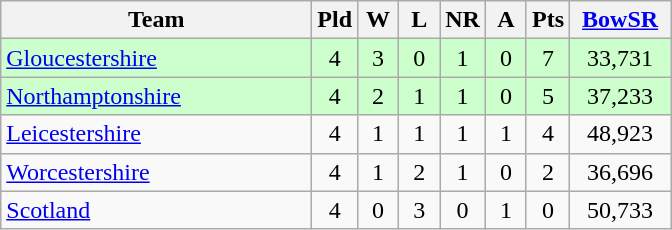<table class="wikitable" style="text-align: center;">
<tr>
<th width=200>Team</th>
<th width=20>Pld</th>
<th width=20>W</th>
<th width=20>L</th>
<th width=20>NR</th>
<th width=20>A</th>
<th width=20>Pts</th>
<th width=60><a href='#'>BowSR</a></th>
</tr>
<tr bgcolor="#ccffcc">
<td align=left><a href='#'>Gloucestershire</a></td>
<td>4</td>
<td>3</td>
<td>0</td>
<td>1</td>
<td>0</td>
<td>7</td>
<td>33,731</td>
</tr>
<tr bgcolor="#ccffcc">
<td align=left><a href='#'>Northamptonshire</a></td>
<td>4</td>
<td>2</td>
<td>1</td>
<td>1</td>
<td>0</td>
<td>5</td>
<td>37,233</td>
</tr>
<tr>
<td align=left><a href='#'>Leicestershire</a></td>
<td>4</td>
<td>1</td>
<td>1</td>
<td>1</td>
<td>1</td>
<td>4</td>
<td>48,923</td>
</tr>
<tr>
<td align=left><a href='#'>Worcestershire</a></td>
<td>4</td>
<td>1</td>
<td>2</td>
<td>1</td>
<td>0</td>
<td>2</td>
<td>36,696</td>
</tr>
<tr>
<td align=left><a href='#'>Scotland</a></td>
<td>4</td>
<td>0</td>
<td>3</td>
<td>0</td>
<td>1</td>
<td>0</td>
<td>50,733</td>
</tr>
</table>
